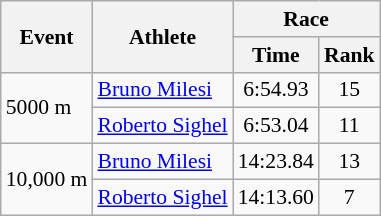<table class="wikitable" border="1" style="font-size:90%">
<tr>
<th rowspan=2>Event</th>
<th rowspan=2>Athlete</th>
<th colspan=2>Race</th>
</tr>
<tr>
<th>Time</th>
<th>Rank</th>
</tr>
<tr>
<td rowspan=2>5000 m</td>
<td><a href='#'>Bruno Milesi</a></td>
<td align=center>6:54.93</td>
<td align=center>15</td>
</tr>
<tr>
<td><a href='#'>Roberto Sighel</a></td>
<td align=center>6:53.04</td>
<td align=center>11</td>
</tr>
<tr>
<td rowspan=2>10,000 m</td>
<td><a href='#'>Bruno Milesi</a></td>
<td align=center>14:23.84</td>
<td align=center>13</td>
</tr>
<tr>
<td><a href='#'>Roberto Sighel</a></td>
<td align=center>14:13.60</td>
<td align=center>7</td>
</tr>
</table>
